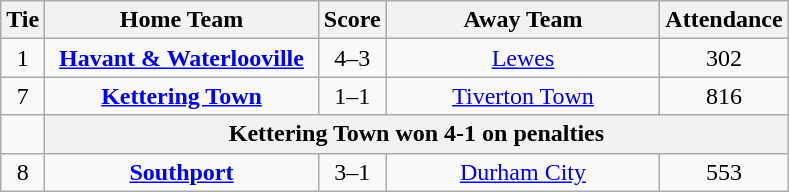<table class="wikitable" style="text-align:center;">
<tr>
<th width=20>Tie</th>
<th width=175>Home Team</th>
<th width=20>Score</th>
<th width=175>Away Team</th>
<th width=20>Attendance</th>
</tr>
<tr>
<td>1</td>
<td><strong><a href='#'>Havant & Waterlooville</a></strong></td>
<td>4–3</td>
<td><a href='#'>Lewes</a></td>
<td>302</td>
</tr>
<tr>
<td>7</td>
<td><strong><a href='#'>Kettering Town</a></strong></td>
<td>1–1</td>
<td><a href='#'>Tiverton Town</a></td>
<td>816</td>
</tr>
<tr>
<td></td>
<th colspan=5>Kettering Town won 4-1 on penalties</th>
</tr>
<tr>
<td>8</td>
<td><strong><a href='#'>Southport</a></strong></td>
<td>3–1</td>
<td><a href='#'>Durham City</a></td>
<td>553</td>
</tr>
</table>
